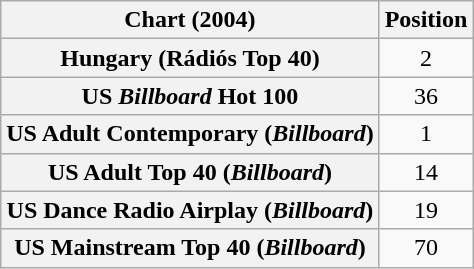<table class="wikitable sortable plainrowheaders" style="text-align:center">
<tr>
<th>Chart (2004)</th>
<th>Position</th>
</tr>
<tr>
<th scope="row">Hungary (Rádiós Top 40)</th>
<td>2</td>
</tr>
<tr>
<th scope="row">US <em>Billboard</em> Hot 100</th>
<td>36</td>
</tr>
<tr>
<th scope="row">US Adult Contemporary (<em>Billboard</em>)</th>
<td>1</td>
</tr>
<tr>
<th scope="row">US Adult Top 40 (<em>Billboard</em>)</th>
<td>14</td>
</tr>
<tr>
<th scope="row">US Dance Radio Airplay (<em>Billboard</em>)</th>
<td>19</td>
</tr>
<tr>
<th scope="row">US Mainstream Top 40 (<em>Billboard</em>)</th>
<td>70</td>
</tr>
</table>
